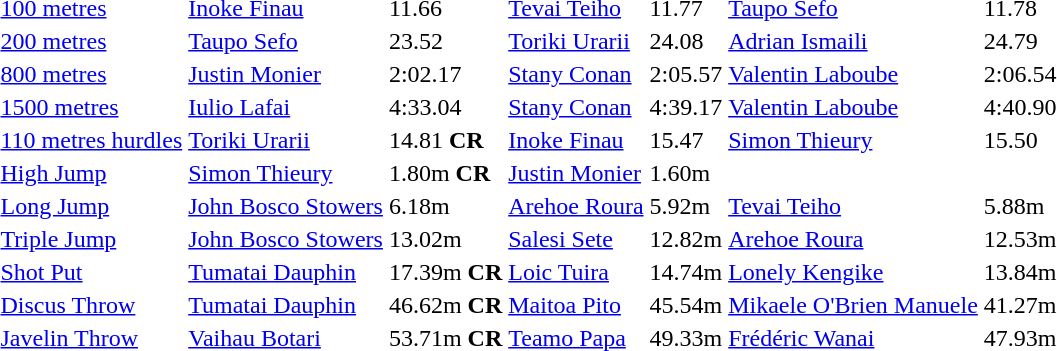<table>
<tr>
<td><a href='#'>100 metres</a></td>
<td align=left><a href='#'>Inoke Finau</a> <br> </td>
<td>11.66</td>
<td align=left><a href='#'>Tevai Teiho</a> <br> </td>
<td>11.77</td>
<td align=left><a href='#'>Taupo Sefo</a> <br> </td>
<td>11.78</td>
</tr>
<tr>
<td><a href='#'>200 metres</a></td>
<td align=left><a href='#'>Taupo Sefo</a> <br> </td>
<td>23.52</td>
<td align=left><a href='#'>Toriki Urarii</a> <br> </td>
<td>24.08</td>
<td align=left><a href='#'>Adrian Ismaili</a> <br> </td>
<td>24.79</td>
</tr>
<tr>
<td><a href='#'>800 metres</a></td>
<td align=left><a href='#'>Justin Monier</a> <br> </td>
<td>2:02.17</td>
<td align=left><a href='#'>Stany Conan</a> <br> </td>
<td>2:05.57</td>
<td align=left><a href='#'>Valentin Laboube</a> <br> </td>
<td>2:06.54</td>
</tr>
<tr>
<td><a href='#'>1500 metres</a></td>
<td align=left><a href='#'>Iulio Lafai</a> <br> </td>
<td>4:33.04</td>
<td align=left><a href='#'>Stany Conan</a> <br> </td>
<td>4:39.17</td>
<td align=left><a href='#'>Valentin Laboube</a> <br> </td>
<td>4:40.90</td>
</tr>
<tr>
<td><a href='#'>110 metres hurdles</a></td>
<td align=left><a href='#'>Toriki Urarii</a> <br> </td>
<td>14.81 <strong>CR</strong></td>
<td align=left><a href='#'>Inoke Finau</a> <br> </td>
<td>15.47</td>
<td align=left><a href='#'>Simon Thieury</a> <br> </td>
<td>15.50</td>
</tr>
<tr>
<td><a href='#'>High Jump</a></td>
<td align=left><a href='#'>Simon Thieury</a> <br> </td>
<td>1.80m <strong>CR</strong></td>
<td align=left><a href='#'>Justin Monier</a> <br> </td>
<td>1.60m</td>
<td></td>
<td></td>
</tr>
<tr>
<td><a href='#'>Long Jump</a></td>
<td align=left><a href='#'>John Bosco Stowers</a> <br> </td>
<td>6.18m</td>
<td align=left><a href='#'>Arehoe Roura</a> <br> </td>
<td>5.92m</td>
<td align=left><a href='#'>Tevai Teiho</a> <br> </td>
<td>5.88m</td>
</tr>
<tr>
<td><a href='#'>Triple Jump</a></td>
<td align=left><a href='#'>John Bosco Stowers</a> <br> </td>
<td>13.02m</td>
<td align=left><a href='#'>Salesi Sete</a> <br> </td>
<td>12.82m</td>
<td align=left><a href='#'>Arehoe Roura</a> <br> </td>
<td>12.53m</td>
</tr>
<tr>
<td><a href='#'>Shot Put</a></td>
<td align=left><a href='#'>Tumatai Dauphin</a> <br> </td>
<td>17.39m <strong>CR</strong></td>
<td align=left><a href='#'>Loic Tuira</a> <br> </td>
<td>14.74m</td>
<td align=left><a href='#'>Lonely Kengike</a> <br> </td>
<td>13.84m</td>
</tr>
<tr>
<td><a href='#'>Discus Throw</a></td>
<td align=left><a href='#'>Tumatai Dauphin</a> <br> </td>
<td>46.62m <strong>CR</strong></td>
<td align=left><a href='#'>Maitoa Pito</a> <br> </td>
<td>45.54m</td>
<td align=left><a href='#'>Mikaele O'Brien Manuele</a> <br> </td>
<td>41.27m</td>
</tr>
<tr>
<td><a href='#'>Javelin Throw</a></td>
<td align=left><a href='#'>Vaihau Botari</a> <br> </td>
<td>53.71m <strong>CR</strong></td>
<td align=left><a href='#'>Teamo Papa</a> <br> </td>
<td>49.33m</td>
<td align=left><a href='#'>Frédéric Wanai</a> <br> </td>
<td>47.93m</td>
</tr>
</table>
